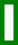<table class="wikitable" style="border: 3px solid green">
<tr>
<td><br></td>
</tr>
</table>
